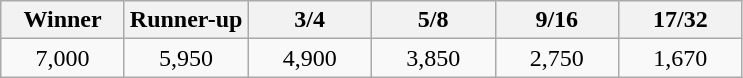<table class="wikitable" style="text-align:center">
<tr>
<th width="75">Winner</th>
<th width="75">Runner-up</th>
<th width="75">3/4</th>
<th width="75">5/8</th>
<th width="75">9/16</th>
<th width="75">17/32</th>
</tr>
<tr>
<td>7,000</td>
<td>5,950</td>
<td>4,900</td>
<td>3,850</td>
<td>2,750</td>
<td>1,670</td>
</tr>
</table>
